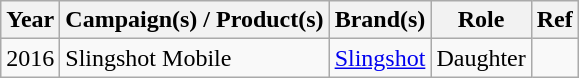<table class="wikitable">
<tr>
<th>Year</th>
<th>Campaign(s) / Product(s)</th>
<th>Brand(s)</th>
<th>Role</th>
<th>Ref</th>
</tr>
<tr>
<td>2016</td>
<td>Slingshot Mobile</td>
<td><a href='#'>Slingshot</a></td>
<td rowspan="16">Daughter</td>
<td></td>
</tr>
</table>
